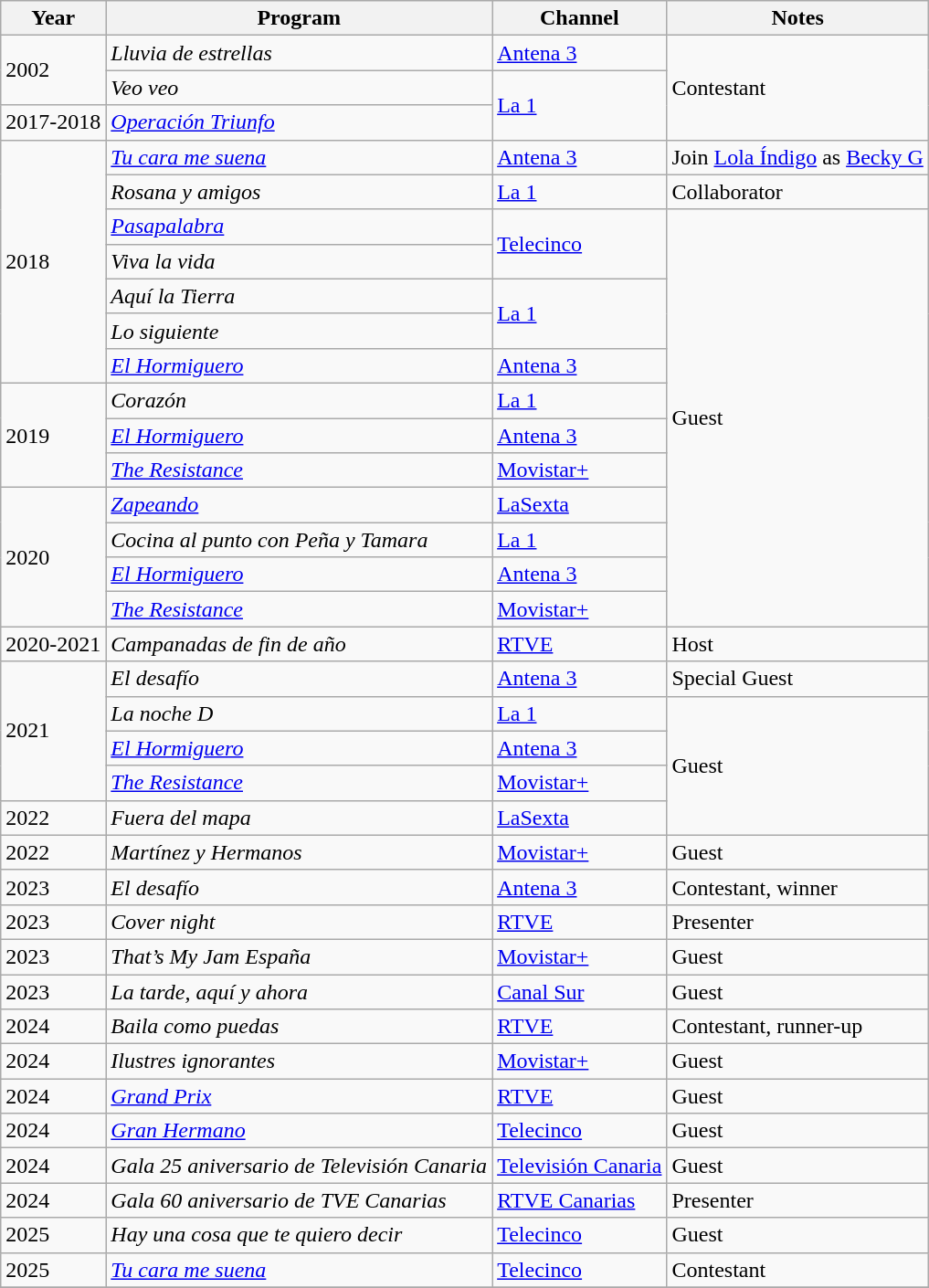<table class="wikitable">
<tr>
<th>Year</th>
<th>Program</th>
<th>Channel</th>
<th>Notes</th>
</tr>
<tr>
<td rowspan="2">2002</td>
<td><em>Lluvia de estrellas</em></td>
<td><a href='#'>Antena 3</a></td>
<td rowspan="3">Contestant</td>
</tr>
<tr>
<td><em>Veo veo</em></td>
<td rowspan="2"><a href='#'>La 1</a></td>
</tr>
<tr>
<td>2017-2018</td>
<td><a href='#'><em>Operación Triunfo</em></a></td>
</tr>
<tr>
<td rowspan="7">2018</td>
<td><em><a href='#'>Tu cara me suena</a></em></td>
<td><a href='#'>Antena 3</a></td>
<td>Join <a href='#'>Lola Índigo</a> as <a href='#'>Becky G</a></td>
</tr>
<tr>
<td><em>Rosana y amigos</em></td>
<td><a href='#'>La 1</a></td>
<td>Collaborator</td>
</tr>
<tr>
<td><em><a href='#'>Pasapalabra</a></em></td>
<td rowspan="2"><a href='#'>Telecinco</a></td>
<td rowspan="12">Guest</td>
</tr>
<tr>
<td><em>Viva la vida</em></td>
</tr>
<tr>
<td><em>Aquí la Tierra</em></td>
<td rowspan="2"><a href='#'>La 1</a></td>
</tr>
<tr>
<td><em>Lo siguiente</em></td>
</tr>
<tr>
<td><em><a href='#'>El Hormiguero</a></em></td>
<td><a href='#'>Antena 3</a></td>
</tr>
<tr>
<td rowspan="3">2019</td>
<td><em>Corazón</em></td>
<td><a href='#'>La 1</a></td>
</tr>
<tr>
<td><em><a href='#'>El Hormiguero</a></em></td>
<td><a href='#'>Antena 3</a></td>
</tr>
<tr>
<td><em><a href='#'>The Resistance</a></em></td>
<td><a href='#'>Movistar+</a></td>
</tr>
<tr>
<td rowspan="4">2020</td>
<td><em><a href='#'>Zapeando</a></em></td>
<td><a href='#'>LaSexta</a></td>
</tr>
<tr>
<td><em>Cocina al punto con Peña y Tamara</em></td>
<td><a href='#'>La 1</a></td>
</tr>
<tr>
<td><em><a href='#'>El Hormiguero</a></em></td>
<td><a href='#'>Antena 3</a></td>
</tr>
<tr>
<td><em><a href='#'>The Resistance</a></em></td>
<td><a href='#'>Movistar+</a></td>
</tr>
<tr>
<td>2020-2021</td>
<td><em>Campanadas de fin de año</em></td>
<td><a href='#'>RTVE</a></td>
<td>Host</td>
</tr>
<tr>
<td rowspan="4">2021</td>
<td><em>El desafío</em></td>
<td><a href='#'>Antena 3</a></td>
<td>Special Guest</td>
</tr>
<tr>
<td><em>La noche D</em></td>
<td><a href='#'>La 1</a></td>
<td rowspan="4">Guest</td>
</tr>
<tr>
<td><em><a href='#'>El Hormiguero</a></em></td>
<td><a href='#'>Antena 3</a></td>
</tr>
<tr>
<td><em><a href='#'>The Resistance</a></em></td>
<td><a href='#'>Movistar+</a></td>
</tr>
<tr>
<td>2022</td>
<td><em>Fuera del mapa</em></td>
<td><a href='#'>LaSexta</a></td>
</tr>
<tr>
<td>2022</td>
<td><em>Martínez y Hermanos</em></td>
<td><a href='#'>Movistar+</a></td>
<td>Guest</td>
</tr>
<tr>
<td>2023</td>
<td><em>El desafío</em></td>
<td><a href='#'>Antena 3</a></td>
<td>Contestant, winner</td>
</tr>
<tr>
<td>2023</td>
<td><em>Cover night</em></td>
<td><a href='#'>RTVE</a></td>
<td>Presenter</td>
</tr>
<tr>
<td>2023</td>
<td><em>That’s My Jam España</em></td>
<td><a href='#'>Movistar+</a></td>
<td>Guest</td>
</tr>
<tr>
<td>2023</td>
<td><em>La tarde, aquí y ahora</em></td>
<td><a href='#'>Canal Sur</a></td>
<td>Guest</td>
</tr>
<tr>
<td>2024</td>
<td><em>Baila como puedas</em></td>
<td><a href='#'>RTVE</a></td>
<td>Contestant, runner-up</td>
</tr>
<tr>
<td>2024</td>
<td><em>Ilustres ignorantes</em></td>
<td><a href='#'>Movistar+</a></td>
<td>Guest</td>
</tr>
<tr>
<td>2024</td>
<td><em><a href='#'>Grand Prix</a></em></td>
<td><a href='#'>RTVE</a></td>
<td>Guest</td>
</tr>
<tr>
<td>2024</td>
<td><em><a href='#'>Gran Hermano</a></em></td>
<td><a href='#'>Telecinco</a></td>
<td>Guest</td>
</tr>
<tr>
<td>2024</td>
<td><em>Gala 25 aniversario de Televisión Canaria</em></td>
<td><a href='#'>Televisión Canaria</a></td>
<td>Guest</td>
</tr>
<tr>
<td>2024</td>
<td><em>Gala 60 aniversario de TVE Canarias</em></td>
<td><a href='#'>RTVE Canarias</a></td>
<td>Presenter</td>
</tr>
<tr>
<td>2025</td>
<td><em>Hay una cosa que te quiero decir</em></td>
<td><a href='#'>Telecinco</a></td>
<td>Guest</td>
</tr>
<tr>
<td>2025</td>
<td><em><a href='#'>Tu cara me suena</a></em></td>
<td><a href='#'>Telecinco</a></td>
<td>Contestant</td>
</tr>
<tr>
</tr>
</table>
